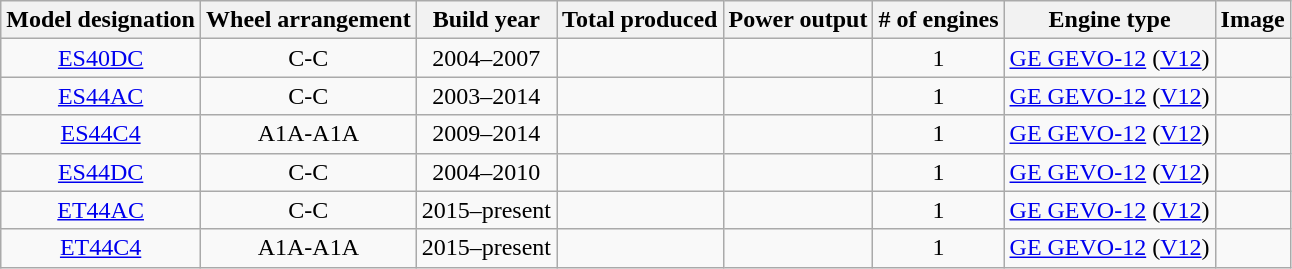<table class="wikitable" border="1">
<tr>
<th>Model designation</th>
<th>Wheel arrangement</th>
<th>Build year</th>
<th>Total produced</th>
<th>Power output</th>
<th># of engines</th>
<th>Engine type</th>
<th>Image</th>
</tr>
<tr align="center">
<td><a href='#'>ES40DC</a></td>
<td>C-C</td>
<td>2004–2007</td>
<td></td>
<td></td>
<td>1</td>
<td><a href='#'>GE GEVO-12</a> (<a href='#'>V12</a>)</td>
<td></td>
</tr>
<tr align="center">
<td><a href='#'>ES44AC</a></td>
<td>C-C</td>
<td>2003–2014</td>
<td></td>
<td></td>
<td>1</td>
<td><a href='#'>GE GEVO-12</a> (<a href='#'>V12</a>)</td>
<td></td>
</tr>
<tr align="center">
<td><a href='#'>ES44C4</a></td>
<td>A1A-A1A</td>
<td>2009–2014</td>
<td></td>
<td></td>
<td>1</td>
<td><a href='#'>GE GEVO-12</a> (<a href='#'>V12</a>)</td>
<td></td>
</tr>
<tr align="center">
<td><a href='#'>ES44DC</a></td>
<td>C-C</td>
<td>2004–2010</td>
<td></td>
<td></td>
<td>1</td>
<td><a href='#'>GE GEVO-12</a> (<a href='#'>V12</a>)</td>
<td></td>
</tr>
<tr align="center">
<td><a href='#'>ET44AC</a></td>
<td>C-C</td>
<td>2015–present</td>
<td></td>
<td></td>
<td>1</td>
<td><a href='#'>GE GEVO-12</a> (<a href='#'>V12</a>)</td>
<td></td>
</tr>
<tr align="center">
<td><a href='#'>ET44C4</a></td>
<td>A1A-A1A</td>
<td>2015–present</td>
<td></td>
<td></td>
<td>1</td>
<td><a href='#'>GE GEVO-12</a> (<a href='#'>V12</a>)</td>
<td></td>
</tr>
</table>
